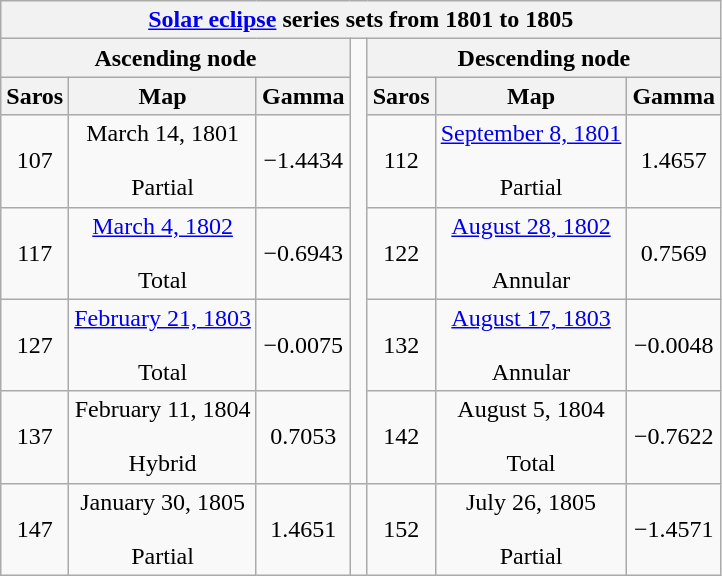<table class="wikitable mw-collapsible mw-collapsed">
<tr>
<th class="nowrap" colspan="7"><a href='#'>Solar eclipse</a> series sets from 1801 to 1805</th>
</tr>
<tr>
<th scope="col" colspan="3">Ascending node</th>
<td rowspan="6"> </td>
<th scope="col" colspan="3">Descending node</th>
</tr>
<tr style="text-align: center;">
<th scope="col">Saros</th>
<th scope="col">Map</th>
<th scope="col">Gamma</th>
<th scope="col">Saros</th>
<th scope="col">Map</th>
<th scope="col">Gamma</th>
</tr>
<tr style="text-align: center;">
<td>107</td>
<td>March 14, 1801<br><br>Partial</td>
<td>−1.4434</td>
<td>112</td>
<td><a href='#'>September 8, 1801</a><br><br>Partial</td>
<td>1.4657</td>
</tr>
<tr style="text-align: center;">
<td>117</td>
<td><a href='#'>March 4, 1802</a><br><br>Total</td>
<td>−0.6943</td>
<td>122</td>
<td><a href='#'>August 28, 1802</a><br><br>Annular</td>
<td>0.7569</td>
</tr>
<tr style="text-align: center;">
<td>127</td>
<td><a href='#'>February 21, 1803</a><br><br>Total</td>
<td>−0.0075</td>
<td>132</td>
<td><a href='#'>August 17, 1803</a><br><br>Annular</td>
<td>−0.0048</td>
</tr>
<tr style="text-align: center;">
<td>137</td>
<td>February 11, 1804<br><br>Hybrid</td>
<td>0.7053</td>
<td>142</td>
<td>August 5, 1804<br><br>Total</td>
<td>−0.7622</td>
</tr>
<tr style="text-align: center;">
<td>147</td>
<td>January 30, 1805<br><br>Partial</td>
<td>1.4651</td>
<td></td>
<td>152</td>
<td>July 26, 1805<br><br>Partial</td>
<td>−1.4571</td>
</tr>
</table>
